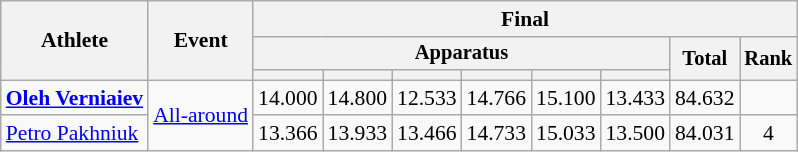<table class="wikitable" style="font-size:90%">
<tr>
<th rowspan=3>Athlete</th>
<th rowspan=3>Event</th>
<th colspan =8>Final</th>
</tr>
<tr style="font-size:95%">
<th colspan=6>Apparatus</th>
<th rowspan=2>Total</th>
<th rowspan=2>Rank</th>
</tr>
<tr style="font-size:95%">
<th></th>
<th></th>
<th></th>
<th></th>
<th></th>
<th></th>
</tr>
<tr align=center>
<td align=left><strong><a href='#'>Oleh Verniaiev</a></strong></td>
<td align=left rowspan="2"><a href='#'>All-around</a></td>
<td>14.000</td>
<td>14.800</td>
<td>12.533</td>
<td>14.766</td>
<td>15.100</td>
<td>13.433</td>
<td>84.632</td>
<td></td>
</tr>
<tr align=center>
<td align=left><a href='#'>Petro Pakhniuk</a></td>
<td>13.366</td>
<td>13.933</td>
<td>13.466</td>
<td>14.733</td>
<td>15.033</td>
<td>13.500</td>
<td>84.031</td>
<td>4</td>
</tr>
</table>
